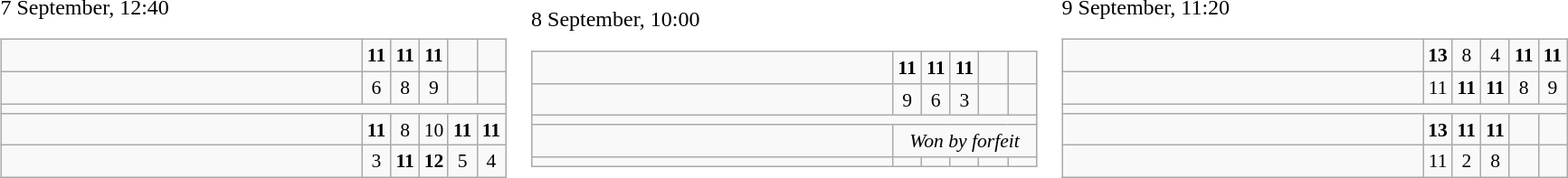<table>
<tr>
<td>7 September, 12:40<br><table class="wikitable" style="text-align:center; font-size:90%;">
<tr>
<td style="width:18em; text-align:left;"><strong></strong></td>
<td style="width:1em"><strong>11</strong></td>
<td style="width:1em"><strong>11</strong></td>
<td style="width:1em"><strong>11</strong></td>
<td style="width:1em"></td>
<td style="width:1em"></td>
</tr>
<tr>
<td style="text-align:left;"></td>
<td>6</td>
<td>8</td>
<td>9</td>
<td></td>
<td></td>
</tr>
<tr>
<td colspan="6"></td>
</tr>
<tr>
<td style="text-align:left;"><strong></strong></td>
<td><strong>11</strong></td>
<td>8</td>
<td>10</td>
<td><strong>11</strong></td>
<td><strong>11</strong></td>
</tr>
<tr>
<td style="text-align:left;"></td>
<td>3</td>
<td><strong>11</strong></td>
<td><strong>12</strong></td>
<td>5</td>
<td>4</td>
</tr>
</table>
</td>
<td>8 September, 10:00<br><table class="wikitable" style="text-align:center; font-size:90%;">
<tr>
<td style="width:18em; text-align:left;"><strong></strong></td>
<td style="width:1em"><strong>11</strong></td>
<td style="width:1em"><strong>11</strong></td>
<td style="width:1em"><strong>11</strong></td>
<td style="width:1em"></td>
<td style="width:1em"></td>
</tr>
<tr>
<td style="text-align:left;"></td>
<td>9</td>
<td>6</td>
<td>3</td>
<td></td>
<td></td>
</tr>
<tr>
<td colspan="6"></td>
</tr>
<tr>
<td style="text-align:left;"></td>
<td colspan = 5><em>Won by forfeit</em></td>
</tr>
<tr>
<td style="text-align:left;"></td>
<td></td>
<td></td>
<td></td>
<td></td>
<td></td>
</tr>
</table>
</td>
<td>9 September, 11:20<br><table class="wikitable" style="text-align:center; font-size:90%;">
<tr>
<td style="width:18em; text-align:left;"><strong></strong></td>
<td style="width:1em"><strong>13</strong></td>
<td style="width:1em">8</td>
<td style="width:1em">4</td>
<td style="width:1em"><strong>11</strong></td>
<td style="width:1em"><strong>11</strong></td>
</tr>
<tr>
<td style="text-align:left;"></td>
<td>11</td>
<td><strong>11</strong></td>
<td><strong>11</strong></td>
<td>8</td>
<td>9</td>
</tr>
<tr>
<td colspan="6"></td>
</tr>
<tr>
<td style="text-align:left;"><strong></strong></td>
<td><strong>13</strong></td>
<td><strong>11</strong></td>
<td><strong>11</strong></td>
<td></td>
<td></td>
</tr>
<tr>
<td style="text-align:left;"></td>
<td>11</td>
<td>2</td>
<td>8</td>
<td></td>
<td></td>
</tr>
</table>
</td>
</tr>
</table>
